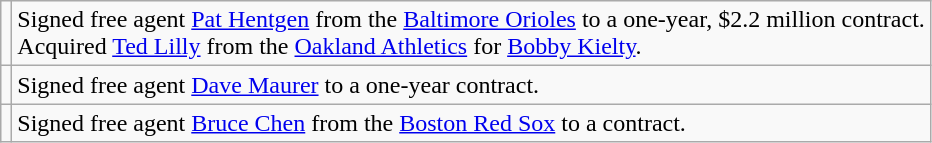<table class="wikitable">
<tr>
<td></td>
<td>Signed free agent <a href='#'>Pat Hentgen</a> from the <a href='#'>Baltimore Orioles</a> to a one-year, $2.2 million contract. <br>Acquired <a href='#'>Ted Lilly</a> from the <a href='#'>Oakland Athletics</a> for <a href='#'>Bobby Kielty</a>.</td>
</tr>
<tr>
<td></td>
<td>Signed free agent <a href='#'>Dave Maurer</a> to a one-year contract.</td>
</tr>
<tr>
<td></td>
<td>Signed free agent <a href='#'>Bruce Chen</a> from the <a href='#'>Boston Red Sox</a> to a contract.</td>
</tr>
</table>
